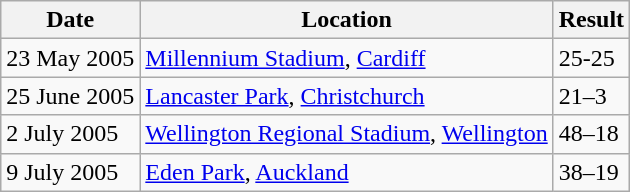<table class="wikitable" style="align:center;">
<tr>
<th>Date</th>
<th>Location</th>
<th>Result</th>
</tr>
<tr>
<td>23 May 2005</td>
<td><a href='#'>Millennium Stadium</a>, <a href='#'>Cardiff</a></td>
<td> 25-25 </td>
</tr>
<tr>
<td>25 June 2005</td>
<td><a href='#'>Lancaster Park</a>, <a href='#'>Christchurch</a></td>
<td> 21–3 </td>
</tr>
<tr>
<td>2 July 2005</td>
<td><a href='#'>Wellington Regional Stadium</a>, <a href='#'>Wellington</a></td>
<td> 48–18 </td>
</tr>
<tr>
<td>9 July 2005</td>
<td><a href='#'>Eden Park</a>, <a href='#'>Auckland</a></td>
<td> 38–19 </td>
</tr>
</table>
